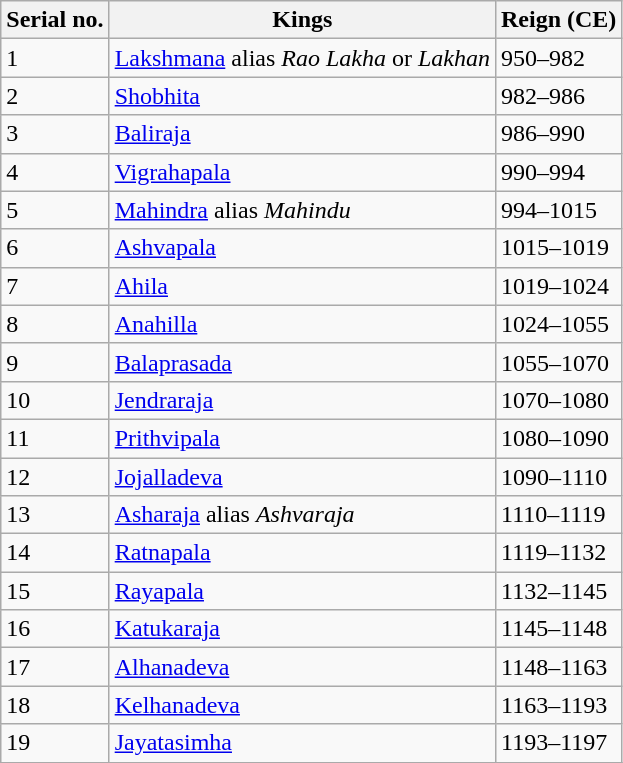<table class="wikitable">
<tr>
<th>Serial no.</th>
<th>Kings</th>
<th>Reign (CE)</th>
</tr>
<tr>
<td>1</td>
<td><a href='#'>Lakshmana</a> alias <em>Rao Lakha</em> or <em>Lakhan</em></td>
<td>950–982</td>
</tr>
<tr>
<td>2</td>
<td><a href='#'>Shobhita</a></td>
<td>982–986</td>
</tr>
<tr>
<td>3</td>
<td><a href='#'>Baliraja</a></td>
<td>986–990</td>
</tr>
<tr>
<td>4</td>
<td><a href='#'>Vigrahapala</a></td>
<td>990–994</td>
</tr>
<tr>
<td>5</td>
<td><a href='#'>Mahindra</a> alias <em>Mahindu</em></td>
<td>994–1015</td>
</tr>
<tr>
<td>6</td>
<td><a href='#'>Ashvapala</a></td>
<td>1015–1019</td>
</tr>
<tr>
<td>7</td>
<td><a href='#'>Ahila</a></td>
<td>1019–1024</td>
</tr>
<tr>
<td>8</td>
<td><a href='#'>Anahilla</a></td>
<td>1024–1055</td>
</tr>
<tr>
<td>9</td>
<td><a href='#'>Balaprasada</a></td>
<td>1055–1070</td>
</tr>
<tr>
<td>10</td>
<td><a href='#'>Jendraraja</a></td>
<td>1070–1080</td>
</tr>
<tr>
<td>11</td>
<td><a href='#'>Prithvipala</a></td>
<td>1080–1090</td>
</tr>
<tr>
<td>12</td>
<td><a href='#'>Jojalladeva</a></td>
<td>1090–1110</td>
</tr>
<tr>
<td>13</td>
<td><a href='#'>Asharaja</a> alias <em>Ashvaraja</em></td>
<td>1110–1119</td>
</tr>
<tr>
<td>14</td>
<td><a href='#'>Ratnapala</a></td>
<td>1119–1132</td>
</tr>
<tr>
<td>15</td>
<td><a href='#'>Rayapala</a></td>
<td>1132–1145</td>
</tr>
<tr>
<td>16</td>
<td><a href='#'>Katukaraja</a></td>
<td>1145–1148</td>
</tr>
<tr>
<td>17</td>
<td><a href='#'>Alhanadeva</a></td>
<td>1148–1163</td>
</tr>
<tr>
<td>18</td>
<td><a href='#'>Kelhanadeva</a></td>
<td>1163–1193</td>
</tr>
<tr>
<td>19</td>
<td><a href='#'>Jayatasimha</a></td>
<td>1193–1197</td>
</tr>
<tr>
</tr>
</table>
